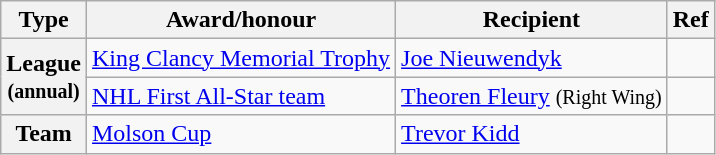<table class="wikitable">
<tr>
<th scope="col">Type</th>
<th scope="col">Award/honour</th>
<th scope="col">Recipient</th>
<th scope="col">Ref</th>
</tr>
<tr>
<th scope="row" rowspan="2">League<br><small>(annual)</small></th>
<td><a href='#'>King Clancy Memorial Trophy</a></td>
<td><a href='#'>Joe Nieuwendyk</a></td>
<td></td>
</tr>
<tr>
<td><a href='#'>NHL First All-Star team</a></td>
<td><a href='#'>Theoren Fleury</a> <small>(Right Wing)</small></td>
<td></td>
</tr>
<tr>
<th scope="row">Team</th>
<td><a href='#'>Molson Cup</a></td>
<td><a href='#'>Trevor Kidd</a></td>
<td></td>
</tr>
</table>
